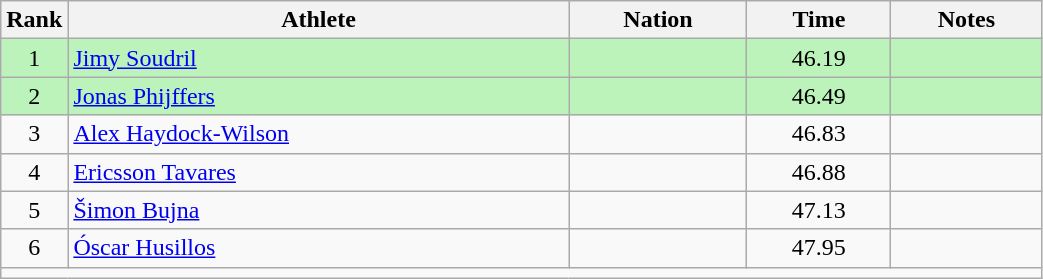<table class="wikitable sortable" style="text-align:center;width: 55%;">
<tr>
<th scope="col" style="width: 10px;">Rank</th>
<th scope="col">Athlete</th>
<th scope="col">Nation</th>
<th scope="col">Time</th>
<th scope="col">Notes</th>
</tr>
<tr bgcolor=bbf3bb>
<td>1</td>
<td align=left><a href='#'>Jimy Soudril</a></td>
<td align=left></td>
<td>46.19</td>
<td></td>
</tr>
<tr bgcolor=bbf3bb>
<td>2</td>
<td align=left><a href='#'>Jonas Phijffers</a></td>
<td align=left></td>
<td>46.49</td>
<td></td>
</tr>
<tr>
<td>3</td>
<td align=left><a href='#'>Alex Haydock-Wilson</a></td>
<td align=left></td>
<td>46.83</td>
<td></td>
</tr>
<tr>
<td>4</td>
<td align=left><a href='#'>Ericsson Tavares</a></td>
<td align=left></td>
<td>46.88</td>
<td></td>
</tr>
<tr>
<td>5</td>
<td align=left><a href='#'>Šimon Bujna</a></td>
<td align=left></td>
<td>47.13</td>
<td></td>
</tr>
<tr>
<td>6</td>
<td align=left><a href='#'>Óscar Husillos</a></td>
<td align=left></td>
<td>47.95</td>
<td></td>
</tr>
<tr class="sortbottom">
<td colspan="5"></td>
</tr>
</table>
